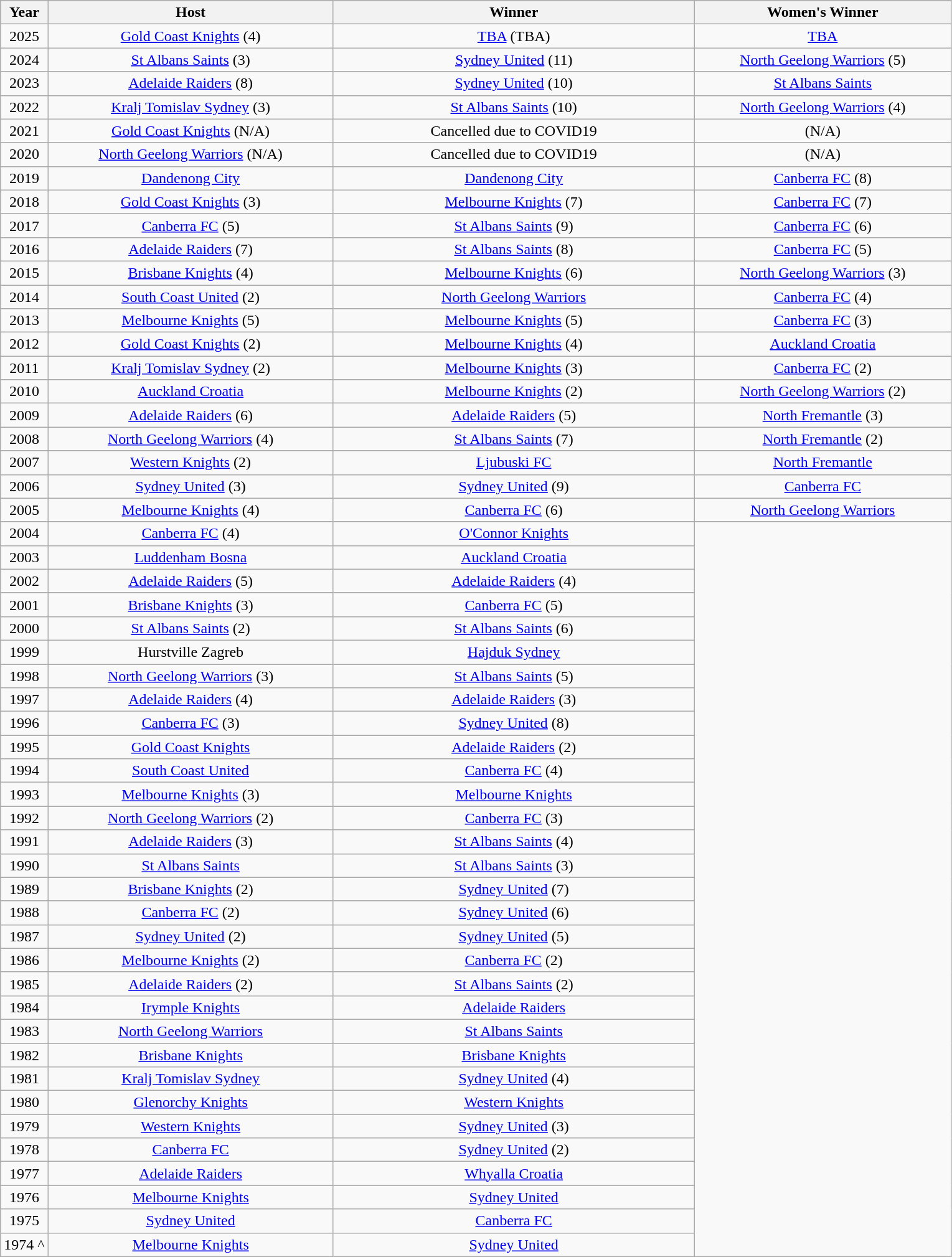<table class="wikitable sortable" style="text-align: center;">
<tr>
<th width=5%>Year</th>
<th width=30%>Host</th>
<th width=38%>Winner</th>
<th width=38%>Women's Winner</th>
</tr>
<tr>
<td>2025</td>
<td><a href='#'>Gold Coast Knights</a> (4)</td>
<td><a href='#'>TBA</a> (TBA)</td>
<td><a href='#'>TBA</a></td>
</tr>
<tr>
<td>2024</td>
<td><a href='#'>St Albans Saints</a> (3)</td>
<td><a href='#'>Sydney United</a> (11)</td>
<td><a href='#'>North Geelong Warriors</a> (5)</td>
</tr>
<tr>
<td>2023</td>
<td><a href='#'>Adelaide Raiders</a> (8)</td>
<td><a href='#'>Sydney United</a> (10)</td>
<td><a href='#'>St Albans Saints</a></td>
</tr>
<tr>
<td>2022</td>
<td><a href='#'>Kralj Tomislav Sydney</a> (3)</td>
<td><a href='#'>St Albans Saints</a> (10)</td>
<td><a href='#'>North Geelong Warriors</a> (4)</td>
</tr>
<tr>
<td>2021</td>
<td><a href='#'>Gold Coast Knights</a> (N/A)</td>
<td>Cancelled due to COVID19</td>
<td>(N/A)</td>
</tr>
<tr>
<td>2020</td>
<td><a href='#'>North Geelong Warriors</a> (N/A)</td>
<td>Cancelled due to COVID19</td>
<td>(N/A)</td>
</tr>
<tr>
<td>2019</td>
<td><a href='#'>Dandenong City</a></td>
<td><a href='#'>Dandenong City</a></td>
<td><a href='#'>Canberra FC</a> (8)</td>
</tr>
<tr>
<td>2018</td>
<td><a href='#'>Gold Coast Knights</a> (3)</td>
<td><a href='#'>Melbourne Knights</a> (7)</td>
<td><a href='#'>Canberra FC</a> (7)</td>
</tr>
<tr>
<td>2017</td>
<td><a href='#'>Canberra FC</a> (5)</td>
<td><a href='#'>St Albans Saints</a> (9)</td>
<td><a href='#'>Canberra FC</a> (6)</td>
</tr>
<tr>
<td>2016</td>
<td><a href='#'>Adelaide Raiders</a> (7)</td>
<td><a href='#'>St Albans Saints</a> (8)</td>
<td><a href='#'>Canberra FC</a> (5)</td>
</tr>
<tr>
<td>2015</td>
<td><a href='#'>Brisbane Knights</a> (4)</td>
<td><a href='#'>Melbourne Knights</a> (6)</td>
<td><a href='#'>North Geelong Warriors</a> (3)</td>
</tr>
<tr>
<td>2014</td>
<td><a href='#'>South Coast United</a> (2)</td>
<td><a href='#'>North Geelong Warriors</a></td>
<td><a href='#'>Canberra FC</a> (4)</td>
</tr>
<tr>
<td>2013</td>
<td><a href='#'>Melbourne Knights</a> (5)</td>
<td><a href='#'>Melbourne Knights</a> (5)</td>
<td><a href='#'>Canberra FC</a> (3)</td>
</tr>
<tr>
<td>2012</td>
<td><a href='#'>Gold Coast Knights</a> (2)</td>
<td><a href='#'>Melbourne Knights</a> (4)</td>
<td><a href='#'>Auckland Croatia</a></td>
</tr>
<tr>
<td>2011</td>
<td><a href='#'>Kralj Tomislav Sydney</a> (2)</td>
<td><a href='#'>Melbourne Knights</a> (3)</td>
<td><a href='#'>Canberra FC</a> (2)</td>
</tr>
<tr>
<td>2010</td>
<td><a href='#'>Auckland Croatia</a></td>
<td><a href='#'>Melbourne Knights</a> (2)</td>
<td><a href='#'>North Geelong Warriors</a> (2)</td>
</tr>
<tr>
<td>2009</td>
<td><a href='#'>Adelaide Raiders</a> (6)</td>
<td><a href='#'>Adelaide Raiders</a> (5)</td>
<td><a href='#'>North Fremantle</a> (3)</td>
</tr>
<tr>
<td>2008</td>
<td><a href='#'>North Geelong Warriors</a> (4)</td>
<td><a href='#'>St Albans Saints</a> (7)</td>
<td><a href='#'>North Fremantle</a> (2)</td>
</tr>
<tr>
<td>2007</td>
<td><a href='#'>Western Knights</a> (2)</td>
<td><a href='#'>Ljubuski FC</a></td>
<td><a href='#'>North Fremantle</a></td>
</tr>
<tr>
<td>2006</td>
<td><a href='#'>Sydney United</a> (3)</td>
<td><a href='#'>Sydney United</a> (9)</td>
<td><a href='#'>Canberra FC</a></td>
</tr>
<tr>
<td>2005</td>
<td><a href='#'>Melbourne Knights</a> (4)</td>
<td><a href='#'>Canberra FC</a> (6)</td>
<td><a href='#'>North Geelong Warriors</a></td>
</tr>
<tr>
<td>2004</td>
<td><a href='#'>Canberra FC</a> (4)</td>
<td><a href='#'>O'Connor Knights</a></td>
</tr>
<tr>
<td>2003</td>
<td><a href='#'>Luddenham Bosna</a></td>
<td><a href='#'>Auckland Croatia</a></td>
</tr>
<tr>
<td>2002</td>
<td><a href='#'>Adelaide Raiders</a> (5)</td>
<td><a href='#'>Adelaide Raiders</a> (4)</td>
</tr>
<tr>
<td>2001</td>
<td><a href='#'>Brisbane Knights</a> (3)</td>
<td><a href='#'>Canberra FC</a> (5)</td>
</tr>
<tr>
<td>2000</td>
<td><a href='#'>St Albans Saints</a> (2)</td>
<td><a href='#'>St Albans Saints</a> (6)</td>
</tr>
<tr>
<td>1999</td>
<td>Hurstville Zagreb</td>
<td><a href='#'>Hajduk Sydney</a></td>
</tr>
<tr>
<td>1998</td>
<td><a href='#'>North Geelong Warriors</a> (3)</td>
<td><a href='#'>St Albans Saints</a> (5)</td>
</tr>
<tr>
<td>1997</td>
<td><a href='#'>Adelaide Raiders</a> (4)</td>
<td><a href='#'>Adelaide Raiders</a> (3)</td>
</tr>
<tr>
<td>1996</td>
<td><a href='#'>Canberra FC</a> (3)</td>
<td><a href='#'>Sydney United</a> (8)</td>
</tr>
<tr>
<td>1995</td>
<td><a href='#'>Gold Coast Knights</a></td>
<td><a href='#'>Adelaide Raiders</a> (2)</td>
</tr>
<tr>
<td>1994</td>
<td><a href='#'>South Coast United</a></td>
<td><a href='#'>Canberra FC</a> (4)</td>
</tr>
<tr>
<td>1993</td>
<td><a href='#'>Melbourne Knights</a> (3)</td>
<td><a href='#'>Melbourne Knights</a></td>
</tr>
<tr>
<td>1992</td>
<td><a href='#'>North Geelong Warriors</a> (2)</td>
<td><a href='#'>Canberra FC</a> (3)</td>
</tr>
<tr>
<td>1991</td>
<td><a href='#'>Adelaide Raiders</a> (3)</td>
<td><a href='#'>St Albans Saints</a> (4)</td>
</tr>
<tr>
<td>1990</td>
<td><a href='#'>St Albans Saints</a></td>
<td><a href='#'>St Albans Saints</a> (3)</td>
</tr>
<tr>
<td>1989</td>
<td><a href='#'>Brisbane Knights</a> (2)</td>
<td><a href='#'>Sydney United</a> (7)</td>
</tr>
<tr>
<td>1988</td>
<td><a href='#'>Canberra FC</a> (2)</td>
<td><a href='#'>Sydney United</a> (6)</td>
</tr>
<tr>
<td>1987</td>
<td><a href='#'>Sydney United</a> (2)</td>
<td><a href='#'>Sydney United</a> (5)</td>
</tr>
<tr>
<td>1986</td>
<td><a href='#'>Melbourne Knights</a> (2)</td>
<td><a href='#'>Canberra FC</a> (2)</td>
</tr>
<tr>
<td>1985</td>
<td><a href='#'>Adelaide Raiders</a> (2)</td>
<td><a href='#'>St Albans Saints</a> (2)</td>
</tr>
<tr>
<td>1984</td>
<td><a href='#'>Irymple Knights</a></td>
<td><a href='#'>Adelaide Raiders</a></td>
</tr>
<tr>
<td>1983</td>
<td><a href='#'>North Geelong Warriors</a></td>
<td><a href='#'>St Albans Saints</a></td>
</tr>
<tr>
<td>1982</td>
<td><a href='#'>Brisbane Knights</a></td>
<td><a href='#'>Brisbane Knights</a></td>
</tr>
<tr>
<td>1981</td>
<td><a href='#'>Kralj Tomislav Sydney</a></td>
<td><a href='#'>Sydney United</a> (4)</td>
</tr>
<tr>
<td>1980</td>
<td><a href='#'>Glenorchy Knights</a></td>
<td><a href='#'>Western Knights</a></td>
</tr>
<tr>
<td>1979</td>
<td><a href='#'>Western Knights</a></td>
<td><a href='#'>Sydney United</a> (3)</td>
</tr>
<tr>
<td>1978</td>
<td><a href='#'>Canberra FC</a></td>
<td><a href='#'>Sydney United</a> (2)</td>
</tr>
<tr>
<td>1977</td>
<td><a href='#'>Adelaide Raiders</a></td>
<td><a href='#'>Whyalla Croatia</a></td>
</tr>
<tr>
<td>1976</td>
<td><a href='#'>Melbourne Knights</a></td>
<td><a href='#'>Sydney United</a></td>
</tr>
<tr>
<td>1975</td>
<td><a href='#'>Sydney United</a></td>
<td><a href='#'>Canberra FC</a></td>
</tr>
<tr>
<td>1974 ^</td>
<td><a href='#'>Melbourne Knights</a></td>
<td><a href='#'>Sydney United</a></td>
</tr>
</table>
